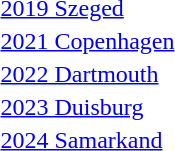<table>
<tr>
<td></td>
<td></td>
<td></td>
<td></td>
</tr>
<tr>
<td><a href='#'>2019 Szeged</a></td>
<td></td>
<td></td>
<td></td>
</tr>
<tr>
<td><a href='#'>2021 Copenhagen</a></td>
<td></td>
<td></td>
<td></td>
</tr>
<tr>
<td><a href='#'>2022 Dartmouth</a></td>
<td></td>
<td></td>
<td></td>
</tr>
<tr>
<td><a href='#'>2023 Duisburg</a></td>
<td></td>
<td></td>
<td></td>
</tr>
<tr>
<td><a href='#'>2024 Samarkand</a></td>
<td></td>
<td></td>
<td></td>
</tr>
</table>
